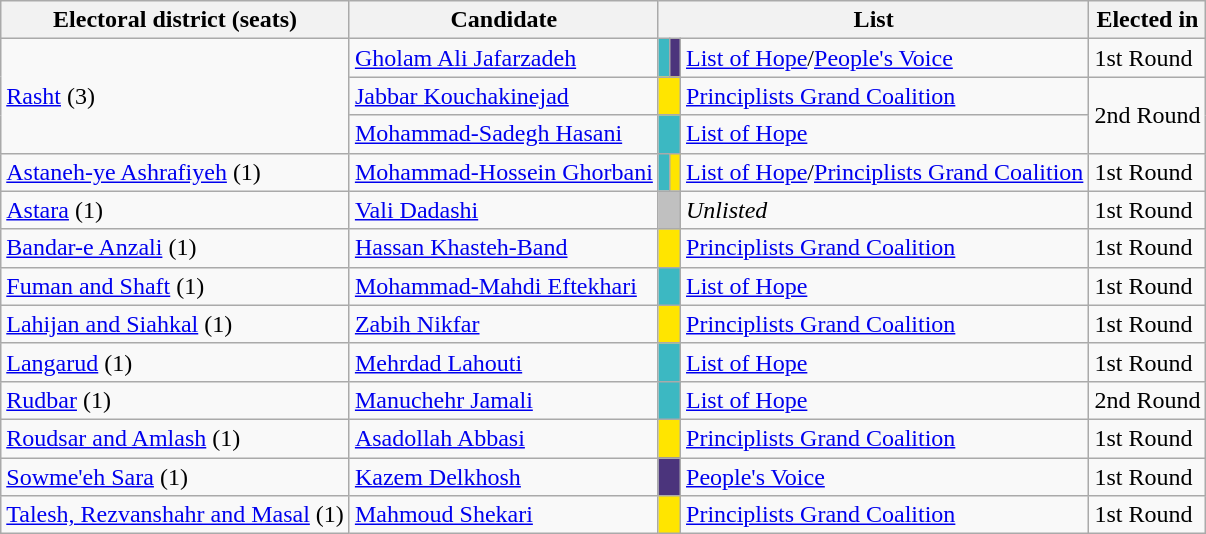<table class="wikitable">
<tr>
<th>Electoral district (seats)</th>
<th>Candidate</th>
<th colspan="3">List</th>
<th>Elected in</th>
</tr>
<tr>
<td rowspan="3"><a href='#'>Rasht</a> (3)</td>
<td><a href='#'>Gholam Ali Jafarzadeh</a></td>
<td style="background:#3cb8c2"></td>
<td style="background:#4b347c"></td>
<td><a href='#'>List of Hope</a>/<a href='#'>People's Voice</a></td>
<td>1st Round</td>
</tr>
<tr>
<td><a href='#'>Jabbar Kouchakinejad</a></td>
<td style="background:#ffe500" colspan="2"></td>
<td><a href='#'>Principlists Grand Coalition</a></td>
<td rowspan="2">2nd Round</td>
</tr>
<tr>
<td><a href='#'>Mohammad-Sadegh Hasani</a></td>
<td style="background:#3cb8c2" colspan="2"></td>
<td><a href='#'>List of Hope</a></td>
</tr>
<tr>
<td><a href='#'>Astaneh-ye Ashrafiyeh</a> (1)</td>
<td><a href='#'>Mohammad-Hossein Ghorbani</a></td>
<td style="background:#3cb8c2"></td>
<td style="background:#ffe500"></td>
<td><a href='#'>List of Hope</a>/<a href='#'>Principlists Grand Coalition</a></td>
<td>1st Round</td>
</tr>
<tr>
<td><a href='#'>Astara</a> (1)</td>
<td><a href='#'>Vali Dadashi</a></td>
<td style="background:#C0C0C0" colspan="2"></td>
<td><em>Unlisted</em></td>
<td>1st Round</td>
</tr>
<tr>
<td><a href='#'>Bandar-e Anzali</a> (1)</td>
<td><a href='#'>Hassan Khasteh-Band</a></td>
<td style="background:#ffe500" colspan="2"></td>
<td><a href='#'>Principlists Grand Coalition</a></td>
<td>1st Round</td>
</tr>
<tr>
<td><a href='#'>Fuman and Shaft</a> (1)</td>
<td><a href='#'>Mohammad-Mahdi Eftekhari</a></td>
<td style="background:#3cb8c2" colspan="2"></td>
<td><a href='#'>List of Hope</a></td>
<td>1st Round</td>
</tr>
<tr>
<td><a href='#'>Lahijan and Siahkal</a> (1)</td>
<td><a href='#'>Zabih Nikfar</a></td>
<td style="background:#ffe500" colspan="2"></td>
<td><a href='#'>Principlists Grand Coalition</a></td>
<td>1st Round</td>
</tr>
<tr>
<td><a href='#'>Langarud</a> (1)</td>
<td><a href='#'>Mehrdad Lahouti</a></td>
<td style="background:#3cb8c2" colspan="2"></td>
<td><a href='#'>List of Hope</a></td>
<td>1st Round</td>
</tr>
<tr>
<td><a href='#'>Rudbar</a> (1)</td>
<td><a href='#'>Manuchehr Jamali</a></td>
<td style="background:#3cb8c2" colspan="2"></td>
<td><a href='#'>List of Hope</a></td>
<td>2nd Round</td>
</tr>
<tr>
<td><a href='#'>Roudsar and Amlash</a> (1)</td>
<td><a href='#'>Asadollah Abbasi</a></td>
<td style="background:#ffe500" colspan="2"></td>
<td><a href='#'>Principlists Grand Coalition</a></td>
<td>1st Round</td>
</tr>
<tr>
<td><a href='#'>Sowme'eh Sara</a> (1)</td>
<td><a href='#'>Kazem Delkhosh</a></td>
<td style="background:#4b347c" colspan="2"></td>
<td><a href='#'>People's Voice</a></td>
<td>1st Round</td>
</tr>
<tr>
<td><a href='#'>Talesh, Rezvanshahr and Masal</a> (1)</td>
<td><a href='#'>Mahmoud Shekari</a></td>
<td style="background:#ffe500" colspan="2"></td>
<td><a href='#'>Principlists Grand Coalition</a></td>
<td>1st Round</td>
</tr>
</table>
